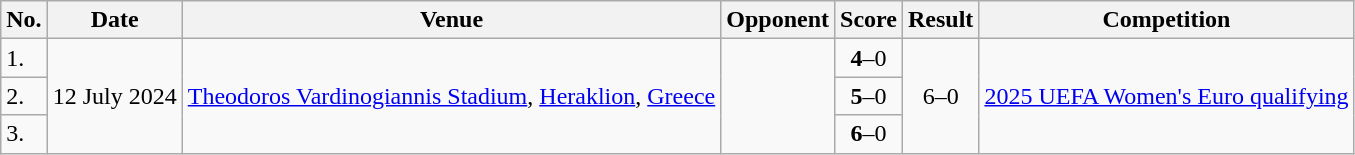<table class="wikitable">
<tr>
<th>No.</th>
<th>Date</th>
<th>Venue</th>
<th>Opponent</th>
<th>Score</th>
<th>Result</th>
<th>Competition</th>
</tr>
<tr>
<td>1.</td>
<td rowspan=3>12 July 2024</td>
<td rowspan=3><a href='#'>Theodoros Vardinogiannis Stadium</a>, <a href='#'>Heraklion</a>, <a href='#'>Greece</a></td>
<td rowspan=3></td>
<td align=center><strong>4</strong>–0</td>
<td rowspan=3 align=center>6–0</td>
<td rowspan=3><a href='#'>2025 UEFA Women's Euro qualifying</a></td>
</tr>
<tr>
<td>2.</td>
<td align=center><strong>5</strong>–0</td>
</tr>
<tr>
<td>3.</td>
<td align=center><strong>6</strong>–0</td>
</tr>
</table>
